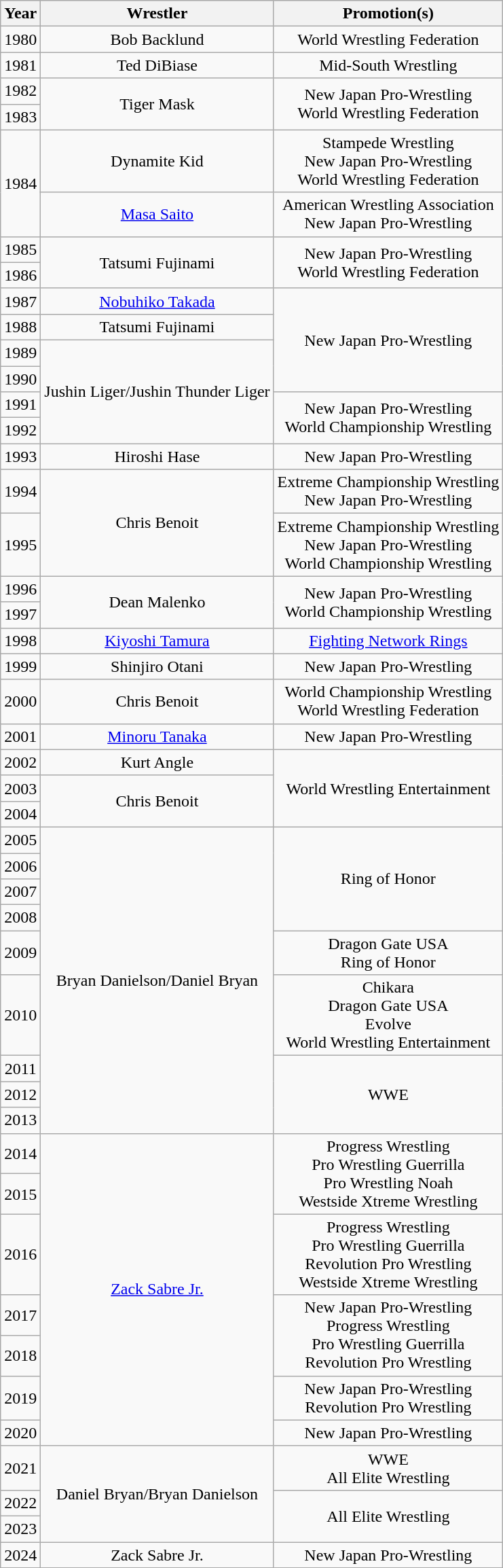<table class="wikitable sortable" style="text-align: center">
<tr>
<th>Year</th>
<th>Wrestler</th>
<th>Promotion(s)</th>
</tr>
<tr>
<td>1980</td>
<td>Bob Backlund</td>
<td>World Wrestling Federation</td>
</tr>
<tr>
<td>1981</td>
<td>Ted DiBiase</td>
<td>Mid-South Wrestling</td>
</tr>
<tr>
<td>1982</td>
<td rowspan=2>Tiger Mask</td>
<td rowspan=2>New Japan Pro-Wrestling<br>World Wrestling Federation</td>
</tr>
<tr>
<td>1983</td>
</tr>
<tr>
<td rowspan=2>1984</td>
<td>Dynamite Kid</td>
<td>Stampede Wrestling<br>New Japan Pro-Wrestling<br>World Wrestling Federation</td>
</tr>
<tr>
<td><a href='#'>Masa Saito</a></td>
<td>American Wrestling Association<br>New Japan Pro-Wrestling</td>
</tr>
<tr>
<td>1985</td>
<td rowspan=2>Tatsumi Fujinami</td>
<td rowspan=2>New Japan Pro-Wrestling<br>World Wrestling Federation</td>
</tr>
<tr>
<td>1986</td>
</tr>
<tr>
<td>1987</td>
<td><a href='#'>Nobuhiko Takada</a></td>
<td rowspan=4>New Japan Pro-Wrestling</td>
</tr>
<tr>
<td>1988</td>
<td>Tatsumi Fujinami</td>
</tr>
<tr>
<td>1989</td>
<td rowspan=4>Jushin Liger/Jushin Thunder Liger</td>
</tr>
<tr>
<td>1990</td>
</tr>
<tr>
<td>1991</td>
<td rowspan=2>New Japan Pro-Wrestling<br>World Championship Wrestling</td>
</tr>
<tr>
<td>1992</td>
</tr>
<tr>
<td>1993</td>
<td>Hiroshi Hase</td>
<td>New Japan Pro-Wrestling</td>
</tr>
<tr>
<td>1994</td>
<td rowspan=2>Chris Benoit</td>
<td>Extreme Championship Wrestling<br>New Japan Pro-Wrestling</td>
</tr>
<tr>
<td>1995</td>
<td>Extreme Championship Wrestling<br>New Japan Pro-Wrestling<br>World Championship Wrestling</td>
</tr>
<tr>
<td>1996</td>
<td rowspan=2>Dean Malenko</td>
<td rowspan=2>New Japan Pro-Wrestling<br>World Championship Wrestling</td>
</tr>
<tr>
<td>1997</td>
</tr>
<tr>
<td>1998</td>
<td><a href='#'>Kiyoshi Tamura</a></td>
<td><a href='#'>Fighting Network Rings</a></td>
</tr>
<tr>
<td>1999</td>
<td>Shinjiro Otani</td>
<td>New Japan Pro-Wrestling</td>
</tr>
<tr>
<td>2000</td>
<td>Chris Benoit</td>
<td>World Championship Wrestling<br>World Wrestling Federation</td>
</tr>
<tr>
<td>2001</td>
<td><a href='#'>Minoru Tanaka</a></td>
<td>New Japan Pro-Wrestling</td>
</tr>
<tr>
<td>2002</td>
<td>Kurt Angle</td>
<td rowspan=3>World Wrestling Entertainment</td>
</tr>
<tr>
<td>2003</td>
<td rowspan=2>Chris Benoit</td>
</tr>
<tr>
<td>2004</td>
</tr>
<tr>
<td>2005</td>
<td rowspan=9>Bryan Danielson/Daniel Bryan</td>
<td rowspan=4>Ring of Honor</td>
</tr>
<tr>
<td>2006</td>
</tr>
<tr>
<td>2007</td>
</tr>
<tr>
<td>2008</td>
</tr>
<tr>
<td>2009</td>
<td>Dragon Gate USA<br>Ring of Honor</td>
</tr>
<tr>
<td>2010</td>
<td>Chikara<br>Dragon Gate USA<br>Evolve<br>World Wrestling Entertainment</td>
</tr>
<tr>
<td>2011</td>
<td rowspan=3>WWE</td>
</tr>
<tr>
<td>2012</td>
</tr>
<tr>
<td>2013</td>
</tr>
<tr>
<td>2014</td>
<td rowspan=7><a href='#'>Zack Sabre Jr.</a></td>
<td rowspan=2>Progress Wrestling<br>Pro Wrestling Guerrilla<br>Pro Wrestling Noah<br>Westside Xtreme Wrestling</td>
</tr>
<tr>
<td>2015</td>
</tr>
<tr>
<td>2016</td>
<td>Progress Wrestling<br>Pro Wrestling Guerrilla<br>Revolution Pro Wrestling<br>Westside Xtreme Wrestling</td>
</tr>
<tr>
<td>2017</td>
<td rowspan=2>New Japan Pro-Wrestling<br>Progress Wrestling<br>Pro Wrestling Guerrilla<br>Revolution Pro Wrestling</td>
</tr>
<tr>
<td>2018</td>
</tr>
<tr>
<td>2019</td>
<td>New Japan Pro-Wrestling<br>Revolution Pro Wrestling</td>
</tr>
<tr>
<td>2020</td>
<td>New Japan Pro-Wrestling</td>
</tr>
<tr>
<td>2021</td>
<td rowspan="3">Daniel Bryan/Bryan Danielson</td>
<td>WWE<br>All Elite Wrestling</td>
</tr>
<tr>
<td>2022</td>
<td rowspan="2">All Elite Wrestling</td>
</tr>
<tr>
<td>2023</td>
</tr>
<tr>
<td>2024</td>
<td>Zack Sabre Jr.</td>
<td>New Japan Pro-Wrestling</td>
</tr>
</table>
